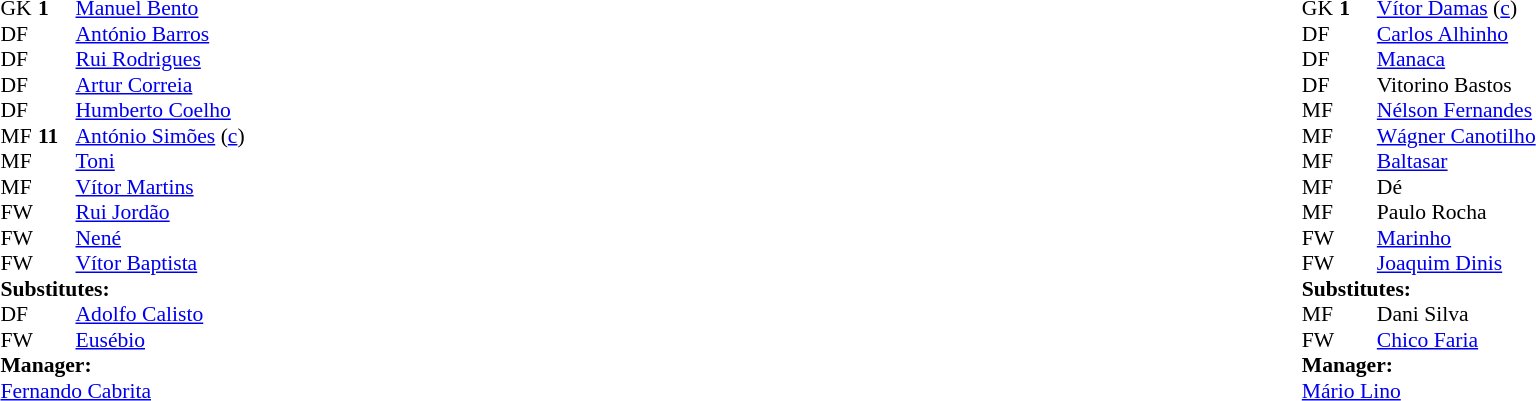<table width="100%">
<tr>
<td valign="top" width="50%"><br><table style="font-size: 90%" cellspacing="0" cellpadding="0">
<tr>
<td colspan="4"></td>
</tr>
<tr>
<th width=25></th>
<th width=25></th>
</tr>
<tr>
<td>GK</td>
<td><strong>1</strong></td>
<td> <a href='#'>Manuel Bento</a></td>
</tr>
<tr>
<td>DF</td>
<td></td>
<td> <a href='#'>António Barros</a></td>
</tr>
<tr>
<td>DF</td>
<td></td>
<td> <a href='#'>Rui Rodrigues</a></td>
<td></td>
<td></td>
</tr>
<tr>
<td>DF</td>
<td></td>
<td> <a href='#'>Artur Correia</a></td>
</tr>
<tr>
<td>DF</td>
<td></td>
<td> <a href='#'>Humberto Coelho</a></td>
</tr>
<tr>
<td>MF</td>
<td><strong>11</strong></td>
<td> <a href='#'>António Simões</a> (<a href='#'>c</a>)</td>
</tr>
<tr>
<td>MF</td>
<td></td>
<td> <a href='#'>Toni</a></td>
<td></td>
<td></td>
</tr>
<tr>
<td>MF</td>
<td></td>
<td> <a href='#'>Vítor Martins</a></td>
</tr>
<tr>
<td>FW</td>
<td></td>
<td> <a href='#'>Rui Jordão</a></td>
</tr>
<tr>
<td>FW</td>
<td></td>
<td> <a href='#'>Nené</a></td>
</tr>
<tr>
<td>FW</td>
<td></td>
<td> <a href='#'>Vítor Baptista</a></td>
</tr>
<tr>
<td colspan=3><strong>Substitutes:</strong></td>
</tr>
<tr>
<td>DF</td>
<td></td>
<td> <a href='#'>Adolfo Calisto</a></td>
<td></td>
<td></td>
</tr>
<tr>
<td>FW</td>
<td></td>
<td> <a href='#'>Eusébio</a></td>
<td></td>
<td></td>
</tr>
<tr>
<td colspan=3><strong>Manager:</strong></td>
</tr>
<tr>
<td colspan=4> <a href='#'>Fernando Cabrita</a></td>
</tr>
</table>
</td>
<td valign="top"></td>
<td valign="top" width="50%"><br><table style="font-size: 90%" cellspacing="0" cellpadding="0" align=center>
<tr>
<td colspan="4"></td>
</tr>
<tr>
<th width=25></th>
<th width=25></th>
</tr>
<tr>
<td>GK</td>
<td><strong>1</strong></td>
<td> <a href='#'>Vítor Damas</a> (<a href='#'>c</a>)</td>
</tr>
<tr>
<td>DF</td>
<td></td>
<td> <a href='#'>Carlos Alhinho</a></td>
</tr>
<tr>
<td>DF</td>
<td></td>
<td> <a href='#'>Manaca</a></td>
</tr>
<tr>
<td>DF</td>
<td></td>
<td> Vitorino Bastos</td>
</tr>
<tr>
<td>MF</td>
<td></td>
<td> <a href='#'>Nélson Fernandes</a></td>
</tr>
<tr>
<td>MF</td>
<td></td>
<td> <a href='#'>Wágner Canotilho</a></td>
<td></td>
<td></td>
</tr>
<tr>
<td>MF</td>
<td></td>
<td> <a href='#'>Baltasar</a></td>
</tr>
<tr>
<td>MF</td>
<td></td>
<td> Dé</td>
</tr>
<tr>
<td>MF</td>
<td></td>
<td> Paulo Rocha</td>
<td></td>
<td></td>
</tr>
<tr>
<td>FW</td>
<td></td>
<td> <a href='#'>Marinho</a></td>
</tr>
<tr>
<td>FW</td>
<td></td>
<td> <a href='#'>Joaquim Dinis</a></td>
</tr>
<tr>
<td colspan=3><strong>Substitutes:</strong></td>
</tr>
<tr>
<td>MF</td>
<td></td>
<td> Dani Silva</td>
<td></td>
<td></td>
</tr>
<tr>
<td>FW</td>
<td></td>
<td> <a href='#'>Chico Faria</a></td>
<td></td>
<td></td>
</tr>
<tr>
<td colspan=3><strong>Manager:</strong></td>
</tr>
<tr>
<td colspan=4> <a href='#'>Mário Lino</a></td>
</tr>
</table>
</td>
</tr>
</table>
